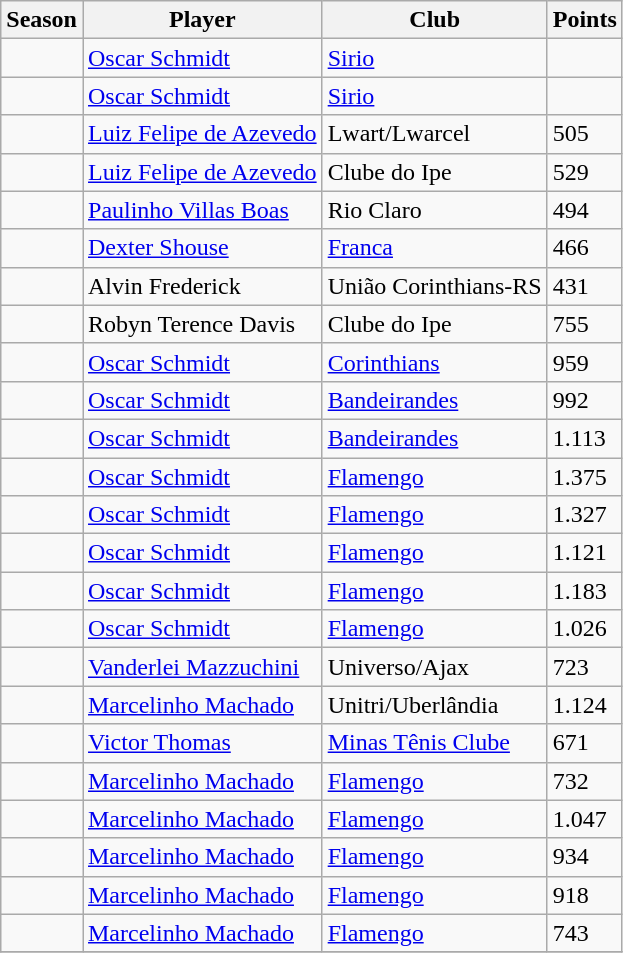<table class="wikitable sortable">
<tr>
<th>Season</th>
<th>Player</th>
<th>Club</th>
<th>Points</th>
</tr>
<tr>
<td></td>
<td> <a href='#'>Oscar Schmidt</a></td>
<td><a href='#'>Sirio</a></td>
<td></td>
</tr>
<tr>
<td></td>
<td> <a href='#'>Oscar Schmidt</a></td>
<td><a href='#'>Sirio</a></td>
<td></td>
</tr>
<tr>
<td></td>
<td> <a href='#'>Luiz Felipe de Azevedo </a></td>
<td>Lwart/Lwarcel</td>
<td>505</td>
</tr>
<tr>
<td></td>
<td> <a href='#'>Luiz Felipe de Azevedo</a></td>
<td>Clube do Ipe</td>
<td>529</td>
</tr>
<tr>
<td></td>
<td> <a href='#'>Paulinho Villas Boas</a></td>
<td>Rio Claro</td>
<td>494</td>
</tr>
<tr>
<td></td>
<td> <a href='#'>Dexter Shouse</a></td>
<td><a href='#'>Franca</a></td>
<td>466</td>
</tr>
<tr>
<td></td>
<td> Alvin Frederick</td>
<td>União Corinthians-RS</td>
<td>431</td>
</tr>
<tr>
<td></td>
<td> Robyn Terence Davis</td>
<td>Clube do Ipe</td>
<td>755</td>
</tr>
<tr>
<td></td>
<td> <a href='#'>Oscar Schmidt</a></td>
<td><a href='#'>Corinthians</a></td>
<td>959</td>
</tr>
<tr>
<td></td>
<td> <a href='#'>Oscar Schmidt</a></td>
<td><a href='#'>Bandeirandes</a></td>
<td>992</td>
</tr>
<tr>
<td></td>
<td> <a href='#'>Oscar Schmidt</a></td>
<td><a href='#'>Bandeirandes</a></td>
<td>1.113</td>
</tr>
<tr>
<td></td>
<td> <a href='#'>Oscar Schmidt</a></td>
<td><a href='#'>Flamengo</a></td>
<td>1.375</td>
</tr>
<tr>
<td></td>
<td> <a href='#'>Oscar Schmidt</a></td>
<td><a href='#'>Flamengo</a></td>
<td>1.327</td>
</tr>
<tr>
<td></td>
<td> <a href='#'>Oscar Schmidt</a></td>
<td><a href='#'>Flamengo</a></td>
<td>1.121</td>
</tr>
<tr>
<td></td>
<td> <a href='#'>Oscar Schmidt</a></td>
<td><a href='#'>Flamengo</a></td>
<td>1.183</td>
</tr>
<tr>
<td></td>
<td> <a href='#'>Oscar Schmidt</a></td>
<td><a href='#'>Flamengo</a></td>
<td>1.026</td>
</tr>
<tr>
<td></td>
<td> <a href='#'>Vanderlei Mazzuchini </a></td>
<td>Universo/Ajax</td>
<td>723</td>
</tr>
<tr>
<td></td>
<td> <a href='#'>Marcelinho Machado</a></td>
<td>Unitri/Uberlândia</td>
<td>1.124</td>
</tr>
<tr>
<td></td>
<td> <a href='#'>Victor Thomas</a></td>
<td><a href='#'>Minas Tênis Clube</a></td>
<td>671</td>
</tr>
<tr>
<td></td>
<td> <a href='#'>Marcelinho Machado</a></td>
<td><a href='#'>Flamengo</a></td>
<td>732</td>
</tr>
<tr>
<td></td>
<td> <a href='#'>Marcelinho Machado</a></td>
<td><a href='#'>Flamengo</a></td>
<td>1.047</td>
</tr>
<tr>
<td></td>
<td> <a href='#'>Marcelinho Machado</a></td>
<td><a href='#'>Flamengo</a></td>
<td>934</td>
</tr>
<tr>
<td></td>
<td> <a href='#'>Marcelinho Machado</a></td>
<td><a href='#'>Flamengo</a></td>
<td>918</td>
</tr>
<tr>
<td></td>
<td> <a href='#'>Marcelinho Machado</a></td>
<td><a href='#'>Flamengo</a></td>
<td>743</td>
</tr>
<tr>
</tr>
</table>
